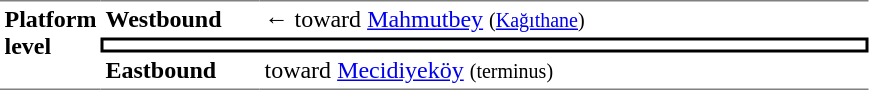<table cellpadding="3" cellspacing="0" border="0">
<tr>
<td rowspan="3" width="50" style="border-top-color: gray; border-bottom-color: gray; border-top-width: 1px; border-bottom-width: 1px; border-top-style: solid; border-bottom-style: solid;" valign="top"><strong>Platform level</strong></td>
<td width="100" style="border-top-color: gray; border-top-width: 1px; border-top-style: solid;"><strong>Westbound</strong></td>
<td width="400" style="border-top-color: gray; border-top-width: 1px; border-top-style: solid;">←  toward <a href='#'>Mahmutbey</a> <small>(<a href='#'>Kağıthane</a>)</small></td>
</tr>
<tr>
<td colspan="2" style="border: 2px solid black; border-image: none; text-align: center;"></td>
</tr>
<tr>
<td style="border-bottom-color: gray; border-bottom-width: 1px; border-bottom-style: solid;"><strong>Eastbound</strong></td>
<td style="border-bottom-color: gray; border-bottom-width: 1px; border-bottom-style: solid;"> toward <a href='#'>Mecidiyeköy</a> <small>(terminus)</small></td>
</tr>
</table>
